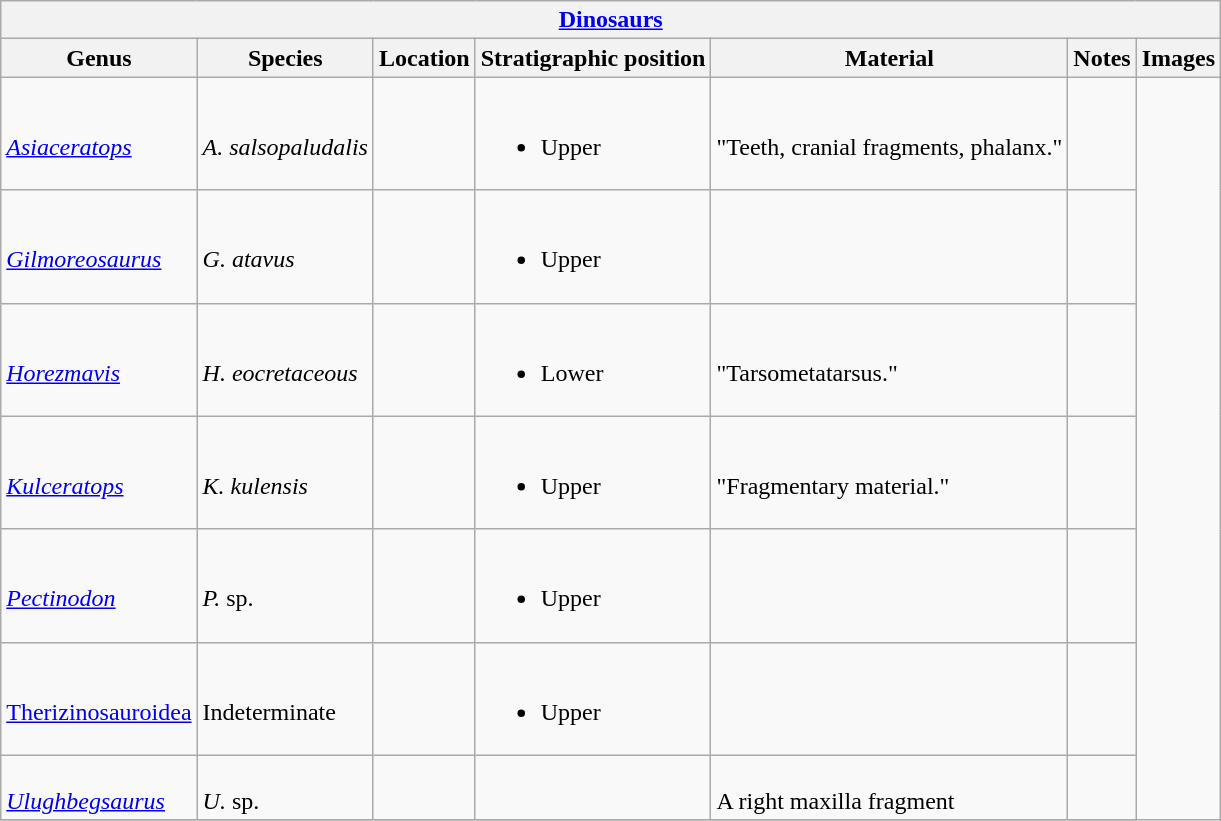<table class="wikitable" align="center">
<tr>
<th colspan="7" align="center"><strong><a href='#'>Dinosaurs</a></strong></th>
</tr>
<tr>
<th>Genus</th>
<th>Species</th>
<th>Location</th>
<th>Stratigraphic position</th>
<th>Material</th>
<th>Notes</th>
<th>Images</th>
</tr>
<tr>
<td><br><em><a href='#'>Asiaceratops</a></em></td>
<td><br><em>A. salsopaludalis</em></td>
<td></td>
<td><br><ul><li>Upper</li></ul></td>
<td><br>"Teeth, cranial fragments, phalanx."</td>
<td></td>
<td rowspan="99"></td>
</tr>
<tr>
<td><br><em><a href='#'>Gilmoreosaurus</a></em></td>
<td><br><em>G. atavus</em></td>
<td></td>
<td><br><ul><li>Upper</li></ul></td>
<td></td>
<td></td>
</tr>
<tr>
<td><br><em><a href='#'>Horezmavis</a></em></td>
<td><br><em>H. eocretaceous</em></td>
<td></td>
<td><br><ul><li>Lower</li></ul></td>
<td><br>"Tarsometatarsus."</td>
<td></td>
</tr>
<tr>
<td><br><em><a href='#'>Kulceratops</a></em></td>
<td><br><em>K. kulensis</em></td>
<td></td>
<td><br><ul><li>Upper</li></ul></td>
<td><br>"Fragmentary material."</td>
<td></td>
</tr>
<tr>
<td><br><em><a href='#'>Pectinodon</a></em></td>
<td><br><em>P.</em> sp.</td>
<td></td>
<td><br><ul><li>Upper</li></ul></td>
<td></td>
<td></td>
</tr>
<tr>
<td><br><a href='#'>Therizinosauroidea</a></td>
<td><br>Indeterminate</td>
<td></td>
<td><br><ul><li>Upper</li></ul></td>
<td></td>
<td></td>
</tr>
<tr>
<td><br><em><a href='#'>Ulughbegsaurus</a></em></td>
<td><br><em>U.</em> sp.</td>
<td></td>
<td></td>
<td><br>A right maxilla fragment</td>
<td></td>
</tr>
<tr>
</tr>
</table>
